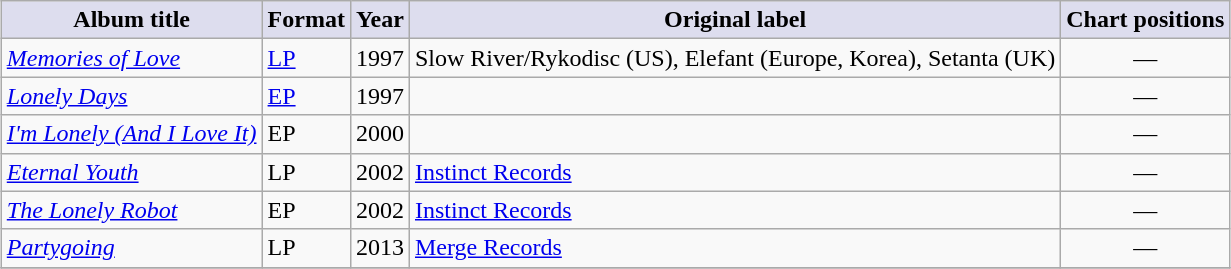<table class="wikitable" style="text-align:left; margin: 5px;">
<tr>
<th style="background:#ddddee;">Album title</th>
<th style="background:#ddddee;">Format</th>
<th style="background:#ddddee;">Year</th>
<th style="background:#ddddee;">Original label</th>
<th style="background:#ddddee;">Chart positions</th>
</tr>
<tr>
<td><em><a href='#'>Memories of Love</a></em></td>
<td><a href='#'>LP</a></td>
<td>1997</td>
<td>Slow River/Rykodisc (US), Elefant (Europe, Korea), Setanta (UK)</td>
<td align="center">—</td>
</tr>
<tr>
<td><em><a href='#'>Lonely Days</a></em></td>
<td><a href='#'>EP</a></td>
<td>1997</td>
<td></td>
<td align="center">—</td>
</tr>
<tr>
<td><em><a href='#'>I'm Lonely (And I Love It)</a></em></td>
<td>EP</td>
<td>2000</td>
<td></td>
<td align="center">—</td>
</tr>
<tr>
<td><em><a href='#'>Eternal Youth</a></em></td>
<td>LP</td>
<td>2002</td>
<td><a href='#'>Instinct Records</a></td>
<td align="center">—</td>
</tr>
<tr>
<td><em><a href='#'>The Lonely Robot</a></em></td>
<td>EP</td>
<td>2002</td>
<td><a href='#'>Instinct Records</a></td>
<td align="center">—</td>
</tr>
<tr>
<td><em><a href='#'>Partygoing</a></em></td>
<td>LP</td>
<td>2013</td>
<td><a href='#'>Merge Records</a></td>
<td align="center">—</td>
</tr>
<tr>
</tr>
</table>
